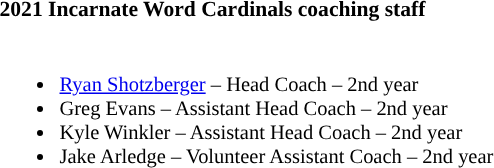<table class="toccolours" style="text-align: left; font-size:90%;">
<tr>
<th colspan="9">2021 Incarnate Word Cardinals coaching staff</th>
</tr>
<tr>
<td style="font-size: 95%;" valign="top"><br><ul><li><a href='#'>Ryan Shotzberger</a> – Head Coach – 2nd year</li><li>Greg Evans – Assistant Head Coach – 2nd year</li><li>Kyle Winkler – Assistant Head Coach – 2nd year</li><li>Jake Arledge – Volunteer Assistant Coach – 2nd year</li></ul></td>
</tr>
</table>
